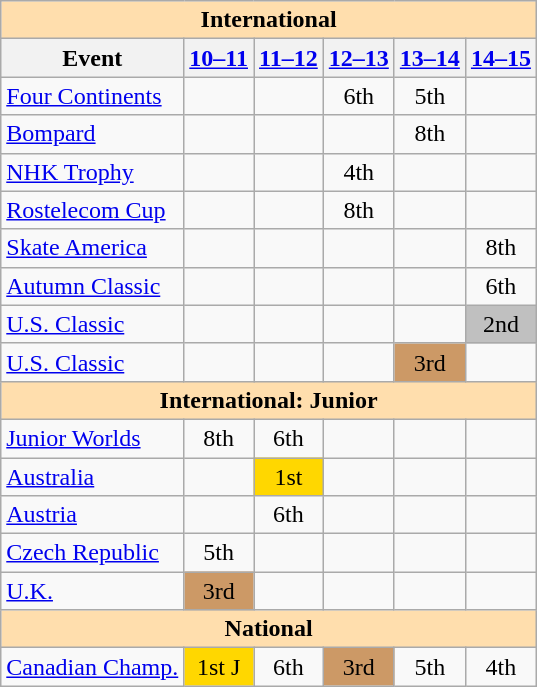<table class="wikitable" style="text-align:center">
<tr>
<th style="background-color: #ffdead; " colspan=6 align=center>International</th>
</tr>
<tr>
<th>Event</th>
<th><a href='#'>10–11</a></th>
<th><a href='#'>11–12</a></th>
<th><a href='#'>12–13</a></th>
<th><a href='#'>13–14</a></th>
<th><a href='#'>14–15</a></th>
</tr>
<tr>
<td align=left><a href='#'>Four Continents</a></td>
<td></td>
<td></td>
<td>6th</td>
<td>5th</td>
<td></td>
</tr>
<tr>
<td align=left> <a href='#'>Bompard</a></td>
<td></td>
<td></td>
<td></td>
<td>8th</td>
<td></td>
</tr>
<tr>
<td align=left> <a href='#'>NHK Trophy</a></td>
<td></td>
<td></td>
<td>4th</td>
<td></td>
<td></td>
</tr>
<tr>
<td align=left> <a href='#'>Rostelecom Cup</a></td>
<td></td>
<td></td>
<td>8th</td>
<td></td>
<td></td>
</tr>
<tr>
<td align=left> <a href='#'>Skate America</a></td>
<td></td>
<td></td>
<td></td>
<td></td>
<td>8th</td>
</tr>
<tr>
<td align=left> <a href='#'>Autumn Classic</a></td>
<td></td>
<td></td>
<td></td>
<td></td>
<td>6th</td>
</tr>
<tr>
<td align=left> <a href='#'>U.S. Classic</a></td>
<td></td>
<td></td>
<td></td>
<td></td>
<td bgcolor=silver>2nd</td>
</tr>
<tr>
<td align=left><a href='#'>U.S. Classic</a></td>
<td></td>
<td></td>
<td></td>
<td bgcolor=cc9966>3rd</td>
<td></td>
</tr>
<tr>
<th style="background-color: #ffdead; " colspan=6 align=center>International: Junior</th>
</tr>
<tr>
<td align=left><a href='#'>Junior Worlds</a></td>
<td>8th</td>
<td>6th</td>
<td></td>
<td></td>
<td></td>
</tr>
<tr>
<td align=left> <a href='#'>Australia</a></td>
<td></td>
<td bgcolor=gold>1st</td>
<td></td>
<td></td>
<td></td>
</tr>
<tr>
<td align=left> <a href='#'>Austria</a></td>
<td></td>
<td>6th</td>
<td></td>
<td></td>
<td></td>
</tr>
<tr>
<td align=left> <a href='#'>Czech Republic</a></td>
<td>5th</td>
<td></td>
<td></td>
<td></td>
<td></td>
</tr>
<tr>
<td align=left> <a href='#'>U.K.</a></td>
<td bgcolor=cc9966>3rd</td>
<td></td>
<td></td>
<td></td>
<td></td>
</tr>
<tr>
<th style="background-color: #ffdead; " colspan=6 align=center>National</th>
</tr>
<tr>
<td align=left><a href='#'>Canadian Champ.</a></td>
<td bgcolor=gold>1st J</td>
<td>6th</td>
<td bgcolor=cc9966>3rd</td>
<td>5th</td>
<td>4th</td>
</tr>
</table>
